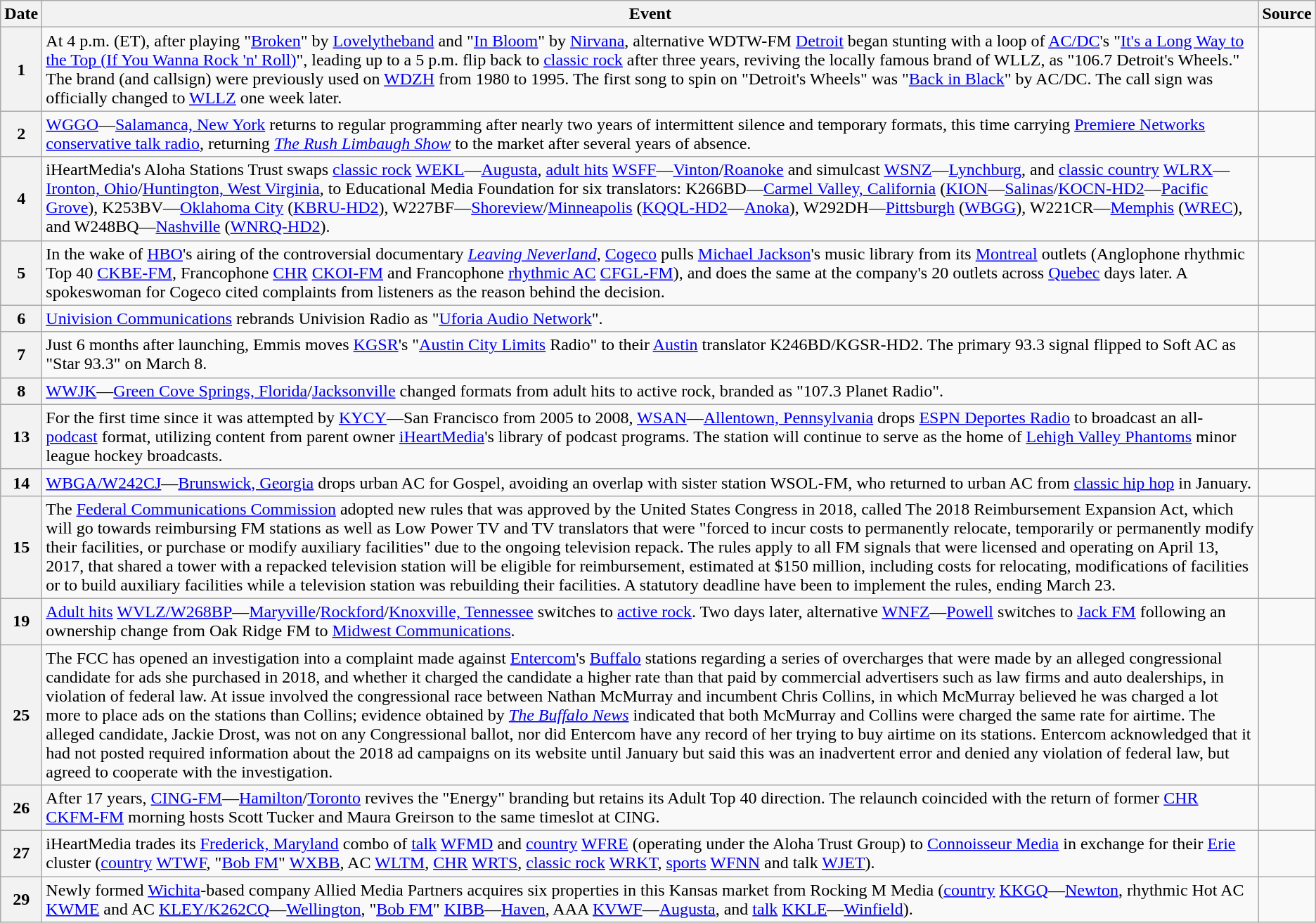<table class=wikitable>
<tr>
<th>Date</th>
<th>Event</th>
<th>Source</th>
</tr>
<tr>
<th>1</th>
<td>At 4 p.m. (ET), after playing "<a href='#'>Broken</a>" by <a href='#'>Lovelytheband</a> and "<a href='#'>In Bloom</a>" by <a href='#'>Nirvana</a>, alternative WDTW-FM <a href='#'>Detroit</a> began stunting with a loop of <a href='#'>AC/DC</a>'s "<a href='#'>It's a Long Way to the Top (If You Wanna Rock 'n' Roll)</a>", leading up to a 5 p.m. flip back to <a href='#'>classic rock</a> after three years, reviving the locally famous brand of WLLZ, as "106.7 Detroit's Wheels." The brand (and callsign) were previously used on <a href='#'>WDZH</a> from 1980 to 1995. The first song to spin on "Detroit's Wheels" was "<a href='#'>Back in Black</a>" by AC/DC. The call sign was officially changed to <a href='#'>WLLZ</a> one week later.</td>
<td></td>
</tr>
<tr>
<th>2</th>
<td><a href='#'>WGGO</a>—<a href='#'>Salamanca, New York</a> returns to regular programming after nearly two years of intermittent silence and temporary formats, this time carrying <a href='#'>Premiere Networks</a> <a href='#'>conservative talk radio</a>, returning <em><a href='#'>The Rush Limbaugh Show</a></em> to the market after several years of absence.</td>
<td></td>
</tr>
<tr>
<th>4</th>
<td>iHeartMedia's Aloha Stations Trust swaps <a href='#'>classic rock</a> <a href='#'>WEKL</a>—<a href='#'>Augusta</a>, <a href='#'>adult hits</a> <a href='#'>WSFF</a>—<a href='#'>Vinton</a>/<a href='#'>Roanoke</a> and simulcast <a href='#'>WSNZ</a>—<a href='#'>Lynchburg</a>, and <a href='#'>classic country</a> <a href='#'>WLRX</a>—<a href='#'>Ironton, Ohio</a>/<a href='#'>Huntington, West Virginia</a>, to Educational Media Foundation for six translators: K266BD—<a href='#'>Carmel Valley, California</a> (<a href='#'>KION</a>—<a href='#'>Salinas</a>/<a href='#'>KOCN-HD2</a>—<a href='#'>Pacific Grove</a>), K253BV—<a href='#'>Oklahoma City</a> (<a href='#'>KBRU-HD2</a>), W227BF—<a href='#'>Shoreview</a>/<a href='#'>Minneapolis</a> (<a href='#'>KQQL-HD2</a>—<a href='#'>Anoka</a>), W292DH—<a href='#'>Pittsburgh</a> (<a href='#'>WBGG</a>), W221CR—<a href='#'>Memphis</a> (<a href='#'>WREC</a>), and W248BQ—<a href='#'>Nashville</a> (<a href='#'>WNRQ-HD2</a>).</td>
<td></td>
</tr>
<tr>
<th>5</th>
<td>In the wake of <a href='#'>HBO</a>'s airing of the controversial documentary <em><a href='#'>Leaving Neverland</a></em>, <a href='#'>Cogeco</a> pulls <a href='#'>Michael Jackson</a>'s music library from its <a href='#'>Montreal</a> outlets (Anglophone rhythmic Top 40 <a href='#'>CKBE-FM</a>, Francophone <a href='#'>CHR</a> <a href='#'>CKOI-FM</a> and Francophone <a href='#'>rhythmic AC</a> <a href='#'>CFGL-FM</a>), and does the same at the company's 20 outlets across <a href='#'>Quebec</a> days later. A spokeswoman for Cogeco cited complaints from listeners as the reason behind the decision.</td>
<td></td>
</tr>
<tr>
<th>6</th>
<td><a href='#'>Univision Communications</a> rebrands Univision Radio as "<a href='#'>Uforia Audio Network</a>".</td>
<td></td>
</tr>
<tr>
<th>7</th>
<td>Just 6 months after launching, Emmis moves <a href='#'>KGSR</a>'s "<a href='#'>Austin City Limits</a> Radio" to their <a href='#'>Austin</a> translator K246BD/KGSR-HD2. The primary 93.3 signal flipped to Soft AC as "Star 93.3" on March 8.</td>
<td></td>
</tr>
<tr>
<th>8</th>
<td><a href='#'>WWJK</a>—<a href='#'>Green Cove Springs, Florida</a>/<a href='#'>Jacksonville</a> changed formats from adult hits to active rock, branded as "107.3 Planet Radio".</td>
<td></td>
</tr>
<tr>
<th>13</th>
<td>For the first time since it was attempted by <a href='#'>KYCY</a>—San Francisco from 2005 to 2008, <a href='#'>WSAN</a>—<a href='#'>Allentown, Pennsylvania</a> drops <a href='#'>ESPN Deportes Radio</a> to broadcast an all-<a href='#'>podcast</a> format, utilizing content from parent owner <a href='#'>iHeartMedia</a>'s library of podcast programs. The station will continue to serve as the home of <a href='#'>Lehigh Valley Phantoms</a> minor league hockey broadcasts.</td>
<td></td>
</tr>
<tr>
<th>14</th>
<td><a href='#'>WBGA/W242CJ</a>—<a href='#'>Brunswick, Georgia</a> drops urban AC for Gospel, avoiding an overlap with sister station WSOL-FM, who returned to urban AC from <a href='#'>classic hip hop</a> in January.</td>
<td></td>
</tr>
<tr>
<th>15</th>
<td>The <a href='#'>Federal Communications Commission</a> adopted new rules that was approved by the United States Congress in 2018, called The 2018 Reimbursement Expansion Act, which will go towards reimbursing FM stations as well as Low Power TV and TV translators that were "forced to incur costs to permanently relocate, temporarily or permanently modify their facilities, or purchase or modify auxiliary facilities" due to the ongoing television repack. The rules apply to all FM signals that were licensed and operating on April 13, 2017, that shared a tower with a repacked television station will be eligible for reimbursement, estimated at $150 million, including costs for relocating, modifications of facilities or to build auxiliary facilities while a television station was rebuilding their facilities. A statutory deadline have been to implement the rules, ending March 23.</td>
<td></td>
</tr>
<tr>
<th>19</th>
<td><a href='#'>Adult hits</a> <a href='#'>WVLZ/W268BP</a>—<a href='#'>Maryville</a>/<a href='#'>Rockford</a>/<a href='#'>Knoxville, Tennessee</a> switches to <a href='#'>active rock</a>. Two days later, alternative <a href='#'>WNFZ</a>—<a href='#'>Powell</a> switches to <a href='#'>Jack FM</a> following an ownership change from Oak Ridge FM to <a href='#'>Midwest Communications</a>.</td>
<td></td>
</tr>
<tr>
<th>25</th>
<td>The FCC has opened an investigation into a complaint made against <a href='#'>Entercom</a>'s <a href='#'>Buffalo</a> stations regarding a series of overcharges that were made by an alleged congressional candidate for ads she purchased in 2018, and whether it charged the candidate a higher rate than that paid by commercial advertisers such as law firms and auto dealerships, in violation of federal law. At issue involved the congressional race between Nathan McMurray and incumbent Chris Collins, in which McMurray believed he was charged a lot more to place ads on the stations than Collins; evidence obtained by <em><a href='#'>The Buffalo News</a></em> indicated that both McMurray and Collins were charged the same rate for airtime. The alleged candidate, Jackie Drost, was not on any Congressional ballot, nor did Entercom have any record of her trying to buy airtime on its stations. Entercom acknowledged that it had not posted required information about the 2018 ad campaigns on its website until January but said this was an inadvertent error and denied any violation of federal law, but agreed to cooperate with the investigation.</td>
<td></td>
</tr>
<tr>
<th>26</th>
<td>After 17 years, <a href='#'>CING-FM</a>—<a href='#'>Hamilton</a>/<a href='#'>Toronto</a> revives the "Energy" branding but retains its Adult Top 40 direction. The relaunch coincided with the return of former <a href='#'>CHR</a> <a href='#'>CKFM-FM</a> morning hosts Scott Tucker and Maura Greirson to the same timeslot at CING.</td>
<td></td>
</tr>
<tr>
<th>27</th>
<td>iHeartMedia trades its <a href='#'>Frederick, Maryland</a> combo of <a href='#'>talk</a> <a href='#'>WFMD</a> and <a href='#'>country</a> <a href='#'>WFRE</a> (operating under the Aloha Trust Group) to <a href='#'>Connoisseur Media</a> in exchange for their <a href='#'>Erie</a> cluster (<a href='#'>country</a> <a href='#'>WTWF</a>, "<a href='#'>Bob FM</a>" <a href='#'>WXBB</a>, AC <a href='#'>WLTM</a>, <a href='#'>CHR</a> <a href='#'>WRTS</a>, <a href='#'>classic rock</a> <a href='#'>WRKT</a>, <a href='#'>sports</a> <a href='#'>WFNN</a> and talk <a href='#'>WJET</a>).</td>
<td></td>
</tr>
<tr>
<th>29</th>
<td>Newly formed <a href='#'>Wichita</a>-based company Allied Media Partners acquires six properties in this Kansas market from Rocking M Media (<a href='#'>country</a> <a href='#'>KKGQ</a>—<a href='#'>Newton</a>, rhythmic Hot AC <a href='#'>KWME</a> and AC <a href='#'>KLEY/K262CQ</a>—<a href='#'>Wellington</a>, "<a href='#'>Bob FM</a>" <a href='#'>KIBB</a>—<a href='#'>Haven</a>, AAA <a href='#'>KVWF</a>—<a href='#'>Augusta</a>, and <a href='#'>talk</a> <a href='#'>KKLE</a>—<a href='#'>Winfield</a>).</td>
<td></td>
</tr>
</table>
